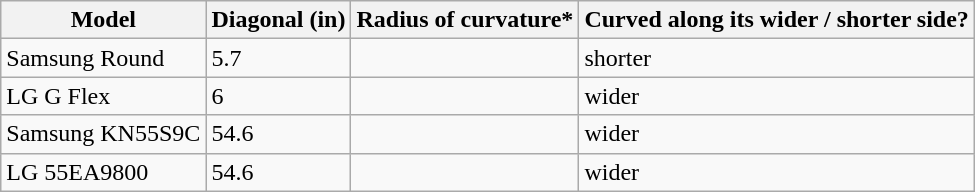<table class="wikitable sortable">
<tr>
<th>Model</th>
<th>Diagonal (in)</th>
<th>Radius of curvature*</th>
<th>Curved along its wider / shorter side?</th>
</tr>
<tr>
<td>Samsung Round</td>
<td>5.7</td>
<td></td>
<td>shorter</td>
</tr>
<tr>
<td>LG G Flex</td>
<td>6</td>
<td></td>
<td>wider</td>
</tr>
<tr>
<td>Samsung KN55S9C</td>
<td>54.6</td>
<td></td>
<td>wider</td>
</tr>
<tr>
<td>LG 55EA9800</td>
<td>54.6</td>
<td></td>
<td>wider</td>
</tr>
</table>
